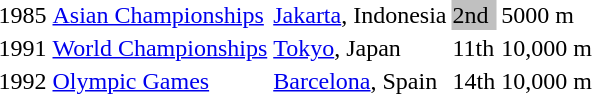<table>
<tr>
<td>1985</td>
<td><a href='#'>Asian Championships</a></td>
<td><a href='#'>Jakarta</a>, Indonesia</td>
<td bgcolor=silver>2nd</td>
<td>5000 m</td>
</tr>
<tr>
<td>1991</td>
<td><a href='#'>World Championships</a></td>
<td><a href='#'>Tokyo</a>, Japan</td>
<td>11th</td>
<td>10,000 m</td>
</tr>
<tr>
<td>1992</td>
<td><a href='#'>Olympic Games</a></td>
<td><a href='#'>Barcelona</a>, Spain</td>
<td>14th</td>
<td>10,000 m</td>
</tr>
</table>
